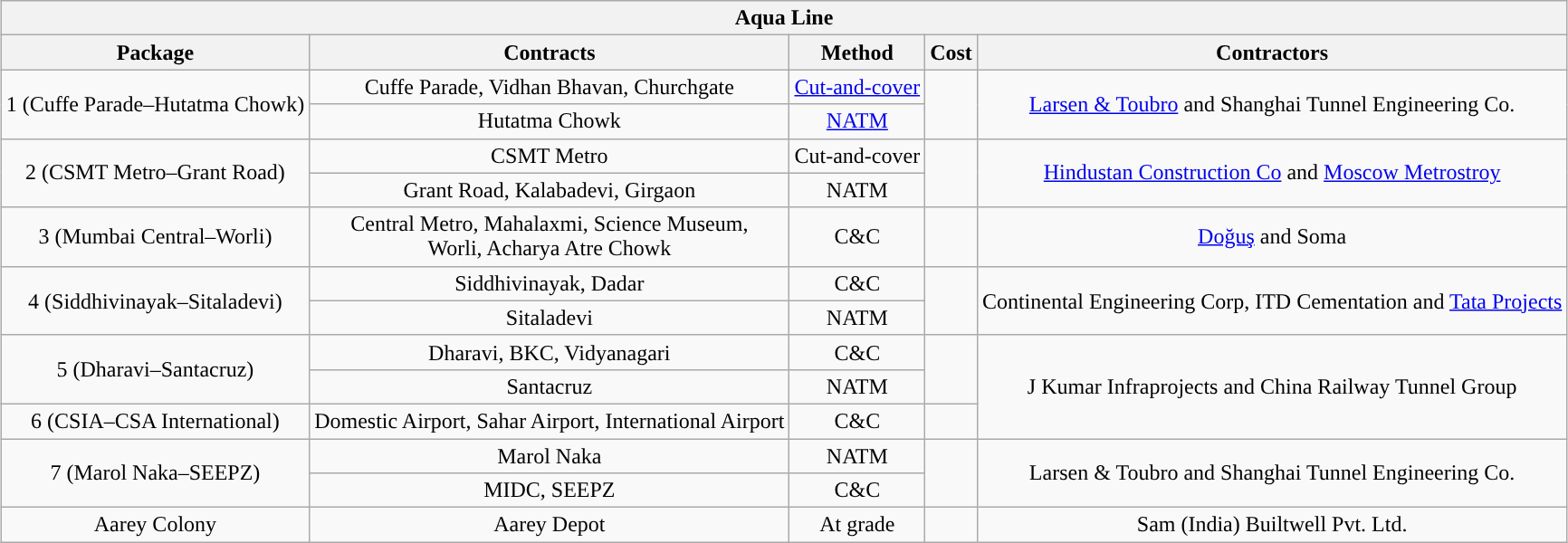<table class="wikitable" style="text-align:center;margin:auto;">
<tr>
<th colspan="5" align="center" style="background:#"><span><strong>Aqua Line</strong></span></th>
</tr>
<tr>
<th>Package</th>
<th>Contracts</th>
<th>Method</th>
<th>Cost</th>
<th>Contractors</th>
</tr>
<tr>
<td rowspan = "2">1 (Cuffe Parade–Hutatma Chowk)</td>
<td>Cuffe Parade, Vidhan Bhavan, Churchgate</td>
<td><a href='#'>Cut-and-cover</a></td>
<td rowspan = "2"></td>
<td rowspan = "2"><a href='#'>Larsen & Toubro</a> and Shanghai Tunnel Engineering Co.</td>
</tr>
<tr>
<td>Hutatma Chowk</td>
<td><a href='#'>NATM</a></td>
</tr>
<tr>
<td rowspan = "2">2 (CSMT Metro–Grant Road)</td>
<td>CSMT Metro</td>
<td>Cut-and-cover</td>
<td rowspan = "2"></td>
<td rowspan = "2"><a href='#'>Hindustan Construction Co</a> and <a href='#'>Moscow Metrostroy</a></td>
</tr>
<tr>
<td>Grant Road, Kalabadevi, Girgaon</td>
<td>NATM</td>
</tr>
<tr>
<td>3 (Mumbai Central–Worli)</td>
<td>Central Metro, Mahalaxmi, Science Museum,<br>Worli, Acharya Atre Chowk</td>
<td>C&C</td>
<td></td>
<td><a href='#'>Doğuş</a> and Soma</td>
</tr>
<tr>
<td rowspan = "2">4 (Siddhivinayak–Sitaladevi)</td>
<td>Siddhivinayak, Dadar</td>
<td>C&C</td>
<td rowspan = "2"></td>
<td rowspan = "2">Continental Engineering Corp, ITD Cementation and <a href='#'>Tata Projects</a></td>
</tr>
<tr>
<td>Sitaladevi</td>
<td>NATM</td>
</tr>
<tr>
<td rowspan = "2">5 (Dharavi–Santacruz)</td>
<td>Dharavi, BKC, Vidyanagari</td>
<td>C&C</td>
<td rowspan = "2"></td>
<td rowspan = "3">J Kumar Infraprojects and China Railway Tunnel Group</td>
</tr>
<tr>
<td>Santacruz</td>
<td>NATM</td>
</tr>
<tr>
<td>6 (CSIA–CSA International)</td>
<td>Domestic Airport, Sahar Airport, International Airport</td>
<td>C&C</td>
<td></td>
</tr>
<tr>
<td rowspan = "2">7 (Marol Naka–SEEPZ)</td>
<td>Marol Naka</td>
<td>NATM</td>
<td rowspan = "2"></td>
<td rowspan = "2">Larsen & Toubro and Shanghai Tunnel Engineering Co.</td>
</tr>
<tr>
<td>MIDC, SEEPZ</td>
<td>C&C</td>
</tr>
<tr>
<td>Aarey Colony</td>
<td>Aarey Depot</td>
<td>At grade</td>
<td></td>
<td>Sam (India) Builtwell Pvt. Ltd.</td>
</tr>
</table>
